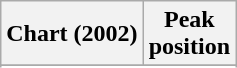<table class="wikitable plainrowheaders sortable" style="text-align:center;">
<tr>
<th scope="col">Chart (2002)</th>
<th scope="col">Peak<br>position</th>
</tr>
<tr>
</tr>
<tr>
</tr>
</table>
